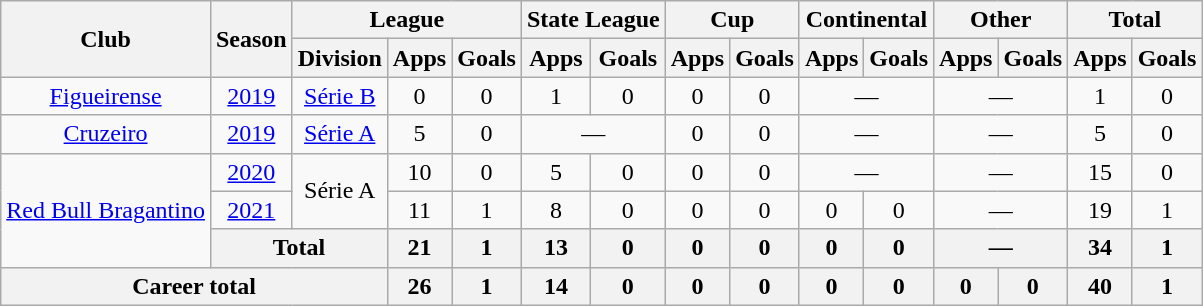<table class="wikitable" style="text-align: center">
<tr>
<th rowspan="2">Club</th>
<th rowspan="2">Season</th>
<th colspan="3">League</th>
<th colspan="2">State League</th>
<th colspan="2">Cup</th>
<th colspan="2">Continental</th>
<th colspan="2">Other</th>
<th colspan="2">Total</th>
</tr>
<tr>
<th>Division</th>
<th>Apps</th>
<th>Goals</th>
<th>Apps</th>
<th>Goals</th>
<th>Apps</th>
<th>Goals</th>
<th>Apps</th>
<th>Goals</th>
<th>Apps</th>
<th>Goals</th>
<th>Apps</th>
<th>Goals</th>
</tr>
<tr>
<td><a href='#'>Figueirense</a></td>
<td><a href='#'>2019</a></td>
<td><a href='#'>Série B</a></td>
<td>0</td>
<td>0</td>
<td>1</td>
<td>0</td>
<td>0</td>
<td>0</td>
<td colspan="2">—</td>
<td colspan="2">—</td>
<td>1</td>
<td>0</td>
</tr>
<tr>
<td><a href='#'>Cruzeiro</a></td>
<td><a href='#'>2019</a></td>
<td><a href='#'>Série A</a></td>
<td>5</td>
<td>0</td>
<td colspan="2">—</td>
<td>0</td>
<td>0</td>
<td colspan="2">—</td>
<td colspan="2">—</td>
<td>5</td>
<td>0</td>
</tr>
<tr>
<td rowspan="3"><a href='#'>Red Bull Bragantino</a></td>
<td><a href='#'>2020</a></td>
<td rowspan="2">Série A</td>
<td>10</td>
<td>0</td>
<td>5</td>
<td>0</td>
<td>0</td>
<td>0</td>
<td colspan="2">—</td>
<td colspan="2">—</td>
<td>15</td>
<td>0</td>
</tr>
<tr>
<td><a href='#'>2021</a></td>
<td>11</td>
<td>1</td>
<td>8</td>
<td>0</td>
<td>0</td>
<td>0</td>
<td>0</td>
<td>0</td>
<td colspan="2">—</td>
<td>19</td>
<td>1</td>
</tr>
<tr>
<th colspan="2">Total</th>
<th>21</th>
<th>1</th>
<th>13</th>
<th>0</th>
<th>0</th>
<th>0</th>
<th>0</th>
<th>0</th>
<th colspan="2">—</th>
<th>34</th>
<th>1</th>
</tr>
<tr>
<th colspan="3"><strong>Career total</strong></th>
<th>26</th>
<th>1</th>
<th>14</th>
<th>0</th>
<th>0</th>
<th>0</th>
<th>0</th>
<th>0</th>
<th>0</th>
<th>0</th>
<th>40</th>
<th>1</th>
</tr>
</table>
